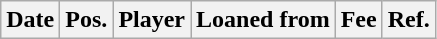<table class="wikitable plainrowheaders">
<tr>
<th>Date</th>
<th>Pos.</th>
<th>Player</th>
<th>Loaned from</th>
<th>Fee</th>
<th>Ref.</th>
</tr>
</table>
